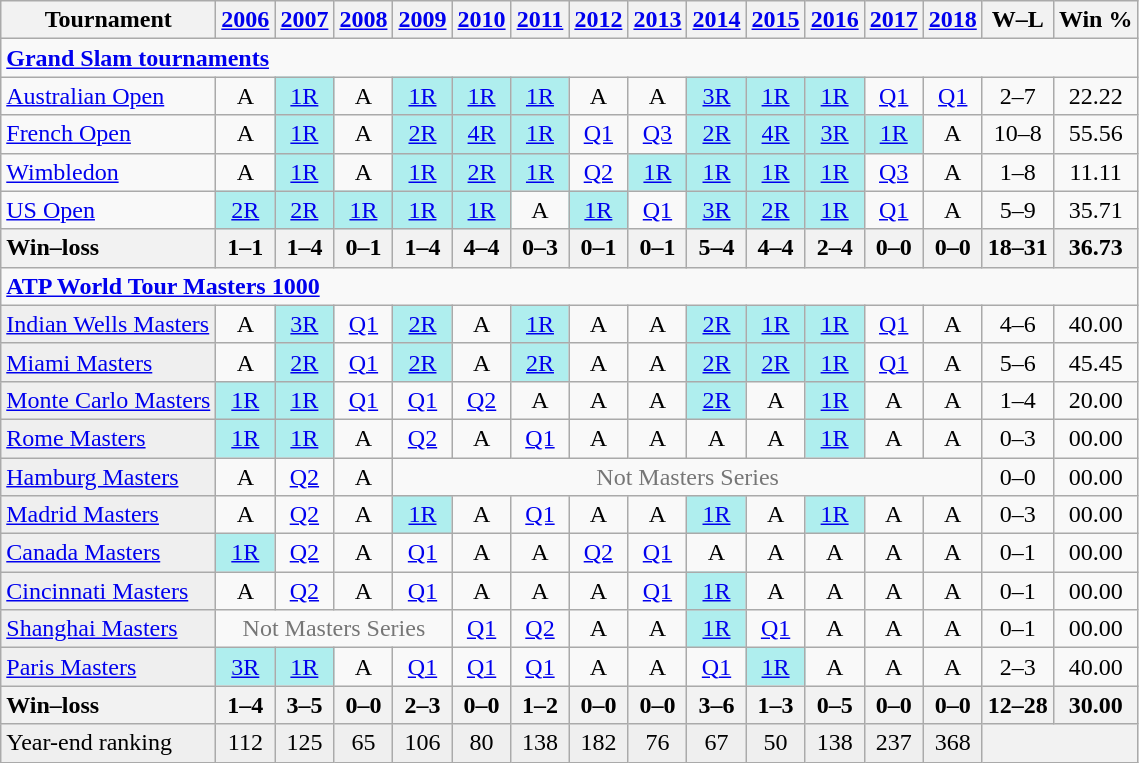<table class=wikitable style=text-align:center>
<tr>
<th>Tournament</th>
<th><a href='#'>2006</a></th>
<th><a href='#'>2007</a></th>
<th><a href='#'>2008</a></th>
<th><a href='#'>2009</a></th>
<th><a href='#'>2010</a></th>
<th><a href='#'>2011</a></th>
<th><a href='#'>2012</a></th>
<th><a href='#'>2013</a></th>
<th><a href='#'>2014</a></th>
<th><a href='#'>2015</a></th>
<th><a href='#'>2016</a></th>
<th><a href='#'>2017</a></th>
<th><a href='#'>2018</a></th>
<th>W–L</th>
<th>Win %</th>
</tr>
<tr>
<td colspan=16 align=left><strong><a href='#'>Grand Slam tournaments</a></strong></td>
</tr>
<tr>
<td align=left><a href='#'>Australian Open</a></td>
<td>A</td>
<td bgcolor=afeeee><a href='#'>1R</a></td>
<td>A</td>
<td bgcolor=afeeee><a href='#'>1R</a></td>
<td bgcolor=afeeee><a href='#'>1R</a></td>
<td bgcolor=afeeee><a href='#'>1R</a></td>
<td>A</td>
<td>A</td>
<td bgcolor=afeeee><a href='#'>3R</a></td>
<td bgcolor=afeeee><a href='#'>1R</a></td>
<td bgcolor=afeeee><a href='#'>1R</a></td>
<td><a href='#'>Q1</a></td>
<td><a href='#'>Q1</a></td>
<td>2–7</td>
<td>22.22</td>
</tr>
<tr>
<td align=left><a href='#'>French Open</a></td>
<td>A</td>
<td bgcolor=afeeee><a href='#'>1R</a></td>
<td>A</td>
<td bgcolor=afeeee><a href='#'>2R</a></td>
<td bgcolor=afeeee><a href='#'>4R</a></td>
<td bgcolor=afeeee><a href='#'>1R</a></td>
<td><a href='#'>Q1</a></td>
<td><a href='#'>Q3</a></td>
<td bgcolor=afeeee><a href='#'>2R</a></td>
<td bgcolor=afeeee><a href='#'>4R</a></td>
<td bgcolor=afeeee><a href='#'>3R</a></td>
<td bgcolor=afeeee><a href='#'>1R</a></td>
<td>A</td>
<td>10–8</td>
<td>55.56</td>
</tr>
<tr>
<td align=left><a href='#'>Wimbledon</a></td>
<td>A</td>
<td bgcolor=afeeee><a href='#'>1R</a></td>
<td>A</td>
<td bgcolor=afeeee><a href='#'>1R</a></td>
<td bgcolor=afeeee><a href='#'>2R</a></td>
<td bgcolor=afeeee><a href='#'>1R</a></td>
<td><a href='#'>Q2</a></td>
<td bgcolor=afeeee><a href='#'>1R</a></td>
<td bgcolor=afeeee><a href='#'>1R</a></td>
<td bgcolor=afeeee><a href='#'>1R</a></td>
<td bgcolor=afeeee><a href='#'>1R</a></td>
<td><a href='#'>Q3</a></td>
<td>A</td>
<td>1–8</td>
<td>11.11</td>
</tr>
<tr>
<td align=left><a href='#'>US Open</a></td>
<td bgcolor=afeeee><a href='#'>2R</a></td>
<td bgcolor=afeeee><a href='#'>2R</a></td>
<td bgcolor=afeeee><a href='#'>1R</a></td>
<td bgcolor=afeeee><a href='#'>1R</a></td>
<td bgcolor=afeeee><a href='#'>1R</a></td>
<td>A</td>
<td bgcolor=afeeee><a href='#'>1R</a></td>
<td><a href='#'>Q1</a></td>
<td bgcolor=afeeee><a href='#'>3R</a></td>
<td bgcolor=afeeee><a href='#'>2R</a></td>
<td bgcolor=afeeee><a href='#'>1R</a></td>
<td><a href='#'>Q1</a></td>
<td>A</td>
<td>5–9</td>
<td>35.71</td>
</tr>
<tr>
<th style=text-align:left>Win–loss</th>
<th>1–1</th>
<th>1–4</th>
<th>0–1</th>
<th>1–4</th>
<th>4–4</th>
<th>0–3</th>
<th>0–1</th>
<th>0–1</th>
<th>5–4</th>
<th>4–4</th>
<th>2–4</th>
<th>0–0</th>
<th>0–0</th>
<th>18–31</th>
<th>36.73</th>
</tr>
<tr>
<td colspan=17 align=left><strong><a href='#'>ATP World Tour Masters 1000</a></strong></td>
</tr>
<tr>
<td bgcolor=efefef align=left><a href='#'>Indian Wells Masters</a></td>
<td>A</td>
<td bgcolor=afeeee><a href='#'>3R</a></td>
<td><a href='#'>Q1</a></td>
<td bgcolor=afeeee><a href='#'>2R</a></td>
<td>A</td>
<td bgcolor=afeeee><a href='#'>1R</a></td>
<td>A</td>
<td>A</td>
<td bgcolor=afeeee><a href='#'>2R</a></td>
<td bgcolor=afeeee><a href='#'>1R</a></td>
<td bgcolor=afeeee><a href='#'>1R</a></td>
<td><a href='#'>Q1</a></td>
<td>A</td>
<td>4–6</td>
<td>40.00</td>
</tr>
<tr>
<td bgcolor=efefef align=left><a href='#'>Miami Masters</a></td>
<td>A</td>
<td bgcolor=afeeee><a href='#'>2R</a></td>
<td><a href='#'>Q1</a></td>
<td bgcolor=afeeee><a href='#'>2R</a></td>
<td>A</td>
<td bgcolor=afeeee><a href='#'>2R</a></td>
<td>A</td>
<td>A</td>
<td bgcolor=afeeee><a href='#'>2R</a></td>
<td bgcolor=afeeee><a href='#'>2R</a></td>
<td bgcolor=afeeee><a href='#'>1R</a></td>
<td><a href='#'>Q1</a></td>
<td>A</td>
<td>5–6</td>
<td>45.45</td>
</tr>
<tr>
<td bgcolor=efefef align=left><a href='#'>Monte Carlo Masters</a></td>
<td bgcolor=afeeee><a href='#'>1R</a></td>
<td bgcolor=afeeee><a href='#'>1R</a></td>
<td><a href='#'>Q1</a></td>
<td><a href='#'>Q1</a></td>
<td><a href='#'>Q2</a></td>
<td>A</td>
<td>A</td>
<td>A</td>
<td bgcolor=afeeee><a href='#'>2R</a></td>
<td>A</td>
<td bgcolor=afeeee><a href='#'>1R</a></td>
<td>A</td>
<td>A</td>
<td>1–4</td>
<td>20.00</td>
</tr>
<tr>
<td bgcolor=efefef align=left><a href='#'>Rome Masters</a></td>
<td bgcolor=afeeee><a href='#'>1R</a></td>
<td bgcolor=afeeee><a href='#'>1R</a></td>
<td>A</td>
<td><a href='#'>Q2</a></td>
<td>A</td>
<td><a href='#'>Q1</a></td>
<td>A</td>
<td>A</td>
<td>A</td>
<td>A</td>
<td bgcolor=afeeee><a href='#'>1R</a></td>
<td>A</td>
<td>A</td>
<td>0–3</td>
<td>00.00</td>
</tr>
<tr>
<td bgcolor=efefef align=left><a href='#'>Hamburg Masters</a></td>
<td>A</td>
<td><a href='#'>Q2</a></td>
<td>A</td>
<td colspan=10 style=color:#767676>Not Masters Series</td>
<td>0–0</td>
<td>00.00</td>
</tr>
<tr>
<td bgcolor=efefef align=left><a href='#'>Madrid Masters</a></td>
<td>A</td>
<td><a href='#'>Q2</a></td>
<td>A</td>
<td bgcolor=afeeee><a href='#'>1R</a></td>
<td>A</td>
<td><a href='#'>Q1</a></td>
<td>A</td>
<td>A</td>
<td bgcolor=afeeee><a href='#'>1R</a></td>
<td>A</td>
<td bgcolor=afeeee><a href='#'>1R</a></td>
<td>A</td>
<td>A</td>
<td>0–3</td>
<td>00.00</td>
</tr>
<tr>
<td bgcolor=efefef align=left><a href='#'>Canada Masters</a></td>
<td bgcolor=afeeee><a href='#'>1R</a></td>
<td><a href='#'>Q2</a></td>
<td>A</td>
<td><a href='#'>Q1</a></td>
<td>A</td>
<td>A</td>
<td><a href='#'>Q2</a></td>
<td><a href='#'>Q1</a></td>
<td>A</td>
<td>A</td>
<td>A</td>
<td>A</td>
<td>A</td>
<td>0–1</td>
<td>00.00</td>
</tr>
<tr>
<td bgcolor=efefef align=left><a href='#'>Cincinnati Masters</a></td>
<td>A</td>
<td><a href='#'>Q2</a></td>
<td>A</td>
<td><a href='#'>Q1</a></td>
<td>A</td>
<td>A</td>
<td>A</td>
<td><a href='#'>Q1</a></td>
<td bgcolor=afeeee><a href='#'>1R</a></td>
<td>A</td>
<td>A</td>
<td>A</td>
<td>A</td>
<td>0–1</td>
<td>00.00</td>
</tr>
<tr>
<td bgcolor=efefef align=left><a href='#'>Shanghai Masters</a></td>
<td colspan=4 style=color:#767676>Not Masters Series</td>
<td><a href='#'>Q1</a></td>
<td><a href='#'>Q2</a></td>
<td>A</td>
<td>A</td>
<td bgcolor=afeeee><a href='#'>1R</a></td>
<td><a href='#'>Q1</a></td>
<td>A</td>
<td>A</td>
<td>A</td>
<td>0–1</td>
<td>00.00</td>
</tr>
<tr>
<td bgcolor=efefef align=left><a href='#'>Paris Masters</a></td>
<td bgcolor=afeeee><a href='#'>3R</a></td>
<td bgcolor=afeeee><a href='#'>1R</a></td>
<td>A</td>
<td><a href='#'>Q1</a></td>
<td><a href='#'>Q1</a></td>
<td><a href='#'>Q1</a></td>
<td>A</td>
<td>A</td>
<td><a href='#'>Q1</a></td>
<td bgcolor=afeeee><a href='#'>1R</a></td>
<td>A</td>
<td>A</td>
<td>A</td>
<td>2–3</td>
<td>40.00</td>
</tr>
<tr>
<th style=text-align:left>Win–loss</th>
<th>1–4</th>
<th>3–5</th>
<th>0–0</th>
<th>2–3</th>
<th>0–0</th>
<th>1–2</th>
<th>0–0</th>
<th>0–0</th>
<th>3–6</th>
<th>1–3</th>
<th>0–5</th>
<th>0–0</th>
<th>0–0</th>
<th>12–28</th>
<th>30.00</th>
</tr>
<tr bgcolor=efefef>
<td align=left>Year-end ranking</td>
<td>112</td>
<td>125</td>
<td>65</td>
<td>106</td>
<td>80</td>
<td>138</td>
<td>182</td>
<td>76</td>
<td>67</td>
<td>50</td>
<td>138</td>
<td>237</td>
<td>368</td>
<th colspan=2></th>
</tr>
</table>
